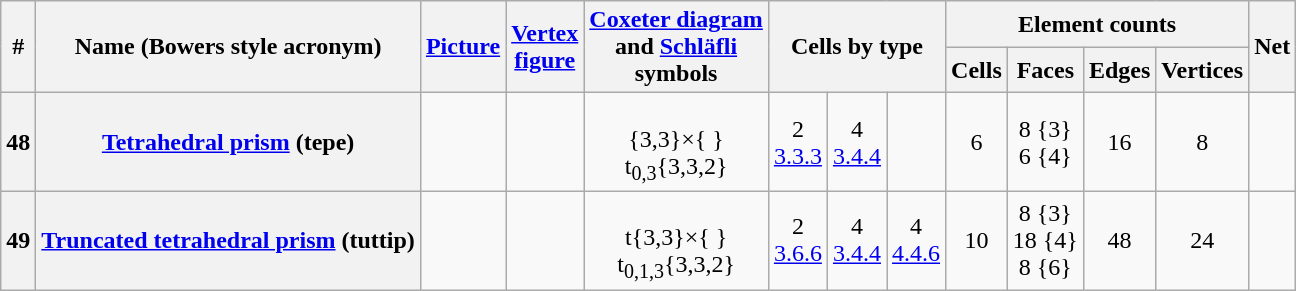<table class="wikitable">
<tr>
<th rowspan=2>#</th>
<th rowspan=2>Name (Bowers style acronym)</th>
<th rowspan=2><a href='#'>Picture</a></th>
<th rowspan=2><a href='#'>Vertex<br>figure</a></th>
<th rowspan=2><a href='#'>Coxeter diagram</a><br>and <a href='#'>Schläfli</a><br>symbols</th>
<th rowspan=2 colspan=3>Cells by type</th>
<th colspan=4>Element counts</th>
<th rowspan=2>Net</th>
</tr>
<tr>
<th>Cells</th>
<th>Faces</th>
<th>Edges</th>
<th>Vertices</th>
</tr>
<tr align=center>
<th>48</th>
<th><a href='#'>Tetrahedral prism</a> (tepe)</th>
<td></td>
<td></td>
<td align=center><br>{3,3}×{ }<br>t<sub>0,3</sub>{3,3,2}</td>
<td>2 <br><a href='#'>3.3.3</a></td>
<td>4 <br><a href='#'>3.4.4</a></td>
<td></td>
<td>6</td>
<td>8 {3}<br>6 {4}</td>
<td>16</td>
<td>8</td>
<td></td>
</tr>
<tr align=center>
<th>49</th>
<th><a href='#'>Truncated tetrahedral prism</a> (tuttip)</th>
<td></td>
<td></td>
<td align=center><br>t{3,3}×{ }<br>t<sub>0,1,3</sub>{3,3,2}</td>
<td>2 <br><a href='#'>3.6.6</a></td>
<td>4 <br><a href='#'>3.4.4</a></td>
<td>4 <br><a href='#'>4.4.6</a></td>
<td>10</td>
<td>8 {3}<br>18 {4}<br>8 {6}</td>
<td>48</td>
<td>24</td>
<td></td>
</tr>
</table>
